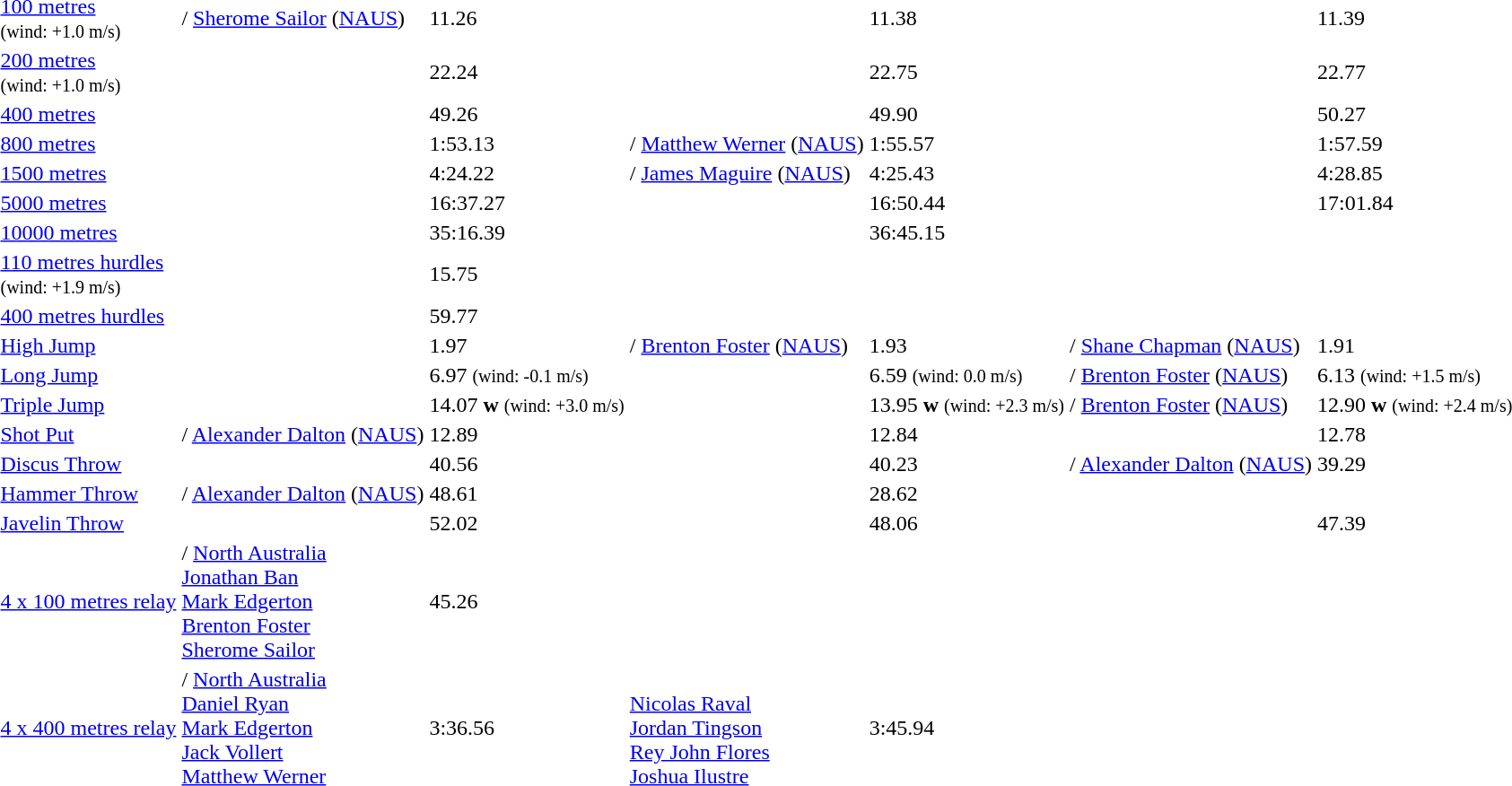<table>
<tr>
<td><a href='#'>100 metres</a> <br> <small>(wind: +1.0 m/s)</small></td>
<td>/ <a href='#'>Sherome Sailor</a> (<a href='#'>NAUS</a>)</td>
<td>11.26</td>
<td></td>
<td>11.38</td>
<td></td>
<td>11.39</td>
</tr>
<tr>
<td><a href='#'>200 metres</a> <br> <small>(wind: +1.0 m/s)</small></td>
<td></td>
<td>22.24</td>
<td></td>
<td>22.75</td>
<td></td>
<td>22.77</td>
</tr>
<tr>
<td><a href='#'>400 metres</a></td>
<td></td>
<td>49.26</td>
<td></td>
<td>49.90</td>
<td></td>
<td>50.27</td>
</tr>
<tr>
<td><a href='#'>800 metres</a></td>
<td></td>
<td>1:53.13</td>
<td>/ <a href='#'>Matthew Werner</a> (<a href='#'>NAUS</a>)</td>
<td>1:55.57</td>
<td></td>
<td>1:57.59</td>
</tr>
<tr>
<td><a href='#'>1500 metres</a></td>
<td></td>
<td>4:24.22</td>
<td>/ <a href='#'>James Maguire</a> (<a href='#'>NAUS</a>)</td>
<td>4:25.43</td>
<td></td>
<td>4:28.85</td>
</tr>
<tr>
<td><a href='#'>5000 metres</a></td>
<td></td>
<td>16:37.27</td>
<td></td>
<td>16:50.44</td>
<td></td>
<td>17:01.84</td>
</tr>
<tr>
<td><a href='#'>10000 metres</a></td>
<td></td>
<td>35:16.39</td>
<td></td>
<td>36:45.15</td>
<td></td>
<td></td>
</tr>
<tr>
<td><a href='#'>110 metres hurdles</a> <br> <small>(wind: +1.9 m/s)</small></td>
<td></td>
<td>15.75</td>
<td></td>
<td></td>
<td></td>
<td></td>
</tr>
<tr>
<td><a href='#'>400 metres hurdles</a></td>
<td></td>
<td>59.77</td>
<td></td>
<td></td>
<td></td>
<td></td>
</tr>
<tr>
<td><a href='#'>High Jump</a></td>
<td></td>
<td>1.97</td>
<td>/ <a href='#'>Brenton Foster</a> (<a href='#'>NAUS</a>)</td>
<td>1.93</td>
<td>/ <a href='#'>Shane Chapman</a> (<a href='#'>NAUS</a>)</td>
<td>1.91</td>
</tr>
<tr>
<td><a href='#'>Long Jump</a></td>
<td></td>
<td>6.97 <small>(wind: -0.1 m/s)</small></td>
<td></td>
<td>6.59 <small>(wind: 0.0 m/s)</small></td>
<td>/ <a href='#'>Brenton Foster</a> (<a href='#'>NAUS</a>)</td>
<td>6.13 <small>(wind: +1.5 m/s)</small></td>
</tr>
<tr>
<td><a href='#'>Triple Jump</a></td>
<td></td>
<td>14.07 <strong>w</strong> <small>(wind: +3.0 m/s)</small></td>
<td></td>
<td>13.95 <strong>w</strong> <small>(wind: +2.3 m/s)</small></td>
<td>/ <a href='#'>Brenton Foster</a> (<a href='#'>NAUS</a>)</td>
<td>12.90 <strong>w</strong> <small>(wind: +2.4 m/s)</small></td>
</tr>
<tr>
<td><a href='#'>Shot Put</a></td>
<td>/ <a href='#'>Alexander Dalton</a> (<a href='#'>NAUS</a>)</td>
<td>12.89</td>
<td></td>
<td>12.84</td>
<td></td>
<td>12.78</td>
</tr>
<tr>
<td><a href='#'>Discus Throw</a></td>
<td></td>
<td>40.56</td>
<td></td>
<td>40.23</td>
<td>/ <a href='#'>Alexander Dalton</a> (<a href='#'>NAUS</a>)</td>
<td>39.29</td>
</tr>
<tr>
<td><a href='#'>Hammer Throw</a></td>
<td>/ <a href='#'>Alexander Dalton</a> (<a href='#'>NAUS</a>)</td>
<td>48.61</td>
<td></td>
<td>28.62</td>
<td></td>
<td></td>
</tr>
<tr>
<td><a href='#'>Javelin Throw</a></td>
<td></td>
<td>52.02</td>
<td></td>
<td>48.06</td>
<td></td>
<td>47.39</td>
</tr>
<tr>
<td><a href='#'>4 x 100 metres relay</a></td>
<td>/ <a href='#'>North Australia</a> <br> <a href='#'>Jonathan Ban</a> <br> <a href='#'>Mark Edgerton</a> <br> <a href='#'>Brenton Foster</a> <br> <a href='#'>Sherome Sailor</a></td>
<td>45.26</td>
<td></td>
<td></td>
<td></td>
<td></td>
</tr>
<tr>
<td><a href='#'>4 x 400 metres relay</a></td>
<td>/ <a href='#'>North Australia</a> <br> <a href='#'>Daniel Ryan</a> <br> <a href='#'>Mark Edgerton</a> <br> <a href='#'>Jack Vollert</a> <br> <a href='#'>Matthew Werner</a></td>
<td>3:36.56</td>
<td> <br> <a href='#'>Nicolas Raval</a> <br> <a href='#'>Jordan Tingson</a> <br> <a href='#'>Rey John Flores</a> <br> <a href='#'>Joshua Ilustre</a></td>
<td>3:45.94</td>
<td></td>
<td></td>
</tr>
</table>
